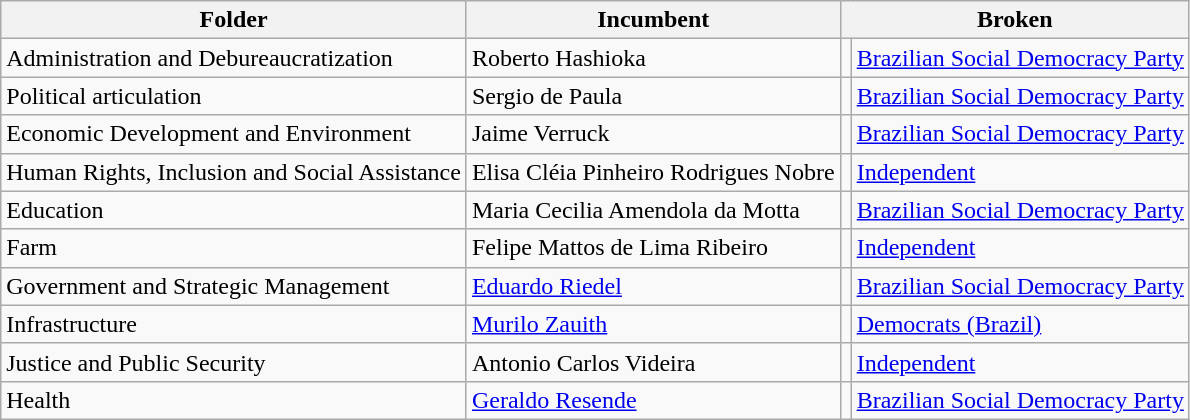<table class="wikitable">
<tr>
<th>Folder</th>
<th>Incumbent</th>
<th colspan="2">Broken</th>
</tr>
<tr>
<td>Administration and Debureaucratization</td>
<td>Roberto Hashioka</td>
<td></td>
<td><a href='#'>Brazilian Social Democracy Party</a></td>
</tr>
<tr>
<td>Political articulation</td>
<td>Sergio de Paula</td>
<td></td>
<td><a href='#'>Brazilian Social Democracy Party</a></td>
</tr>
<tr>
<td>Economic Development and Environment</td>
<td>Jaime Verruck</td>
<td></td>
<td><a href='#'>Brazilian Social Democracy Party</a></td>
</tr>
<tr>
<td>Human Rights, Inclusion and Social Assistance</td>
<td>Elisa Cléia Pinheiro Rodrigues Nobre</td>
<td></td>
<td><a href='#'>Independent</a></td>
</tr>
<tr>
<td>Education</td>
<td>Maria Cecilia Amendola da Motta</td>
<td></td>
<td><a href='#'>Brazilian Social Democracy Party</a></td>
</tr>
<tr>
<td>Farm</td>
<td>Felipe Mattos de Lima Ribeiro</td>
<td></td>
<td><a href='#'>Independent</a></td>
</tr>
<tr>
<td>Government and Strategic Management</td>
<td><a href='#'>Eduardo Riedel</a></td>
<td></td>
<td><a href='#'>Brazilian Social Democracy Party</a></td>
</tr>
<tr>
<td>Infrastructure</td>
<td><a href='#'>Murilo Zauith</a></td>
<td></td>
<td><a href='#'>Democrats (Brazil)</a></td>
</tr>
<tr>
<td>Justice and Public Security</td>
<td>Antonio Carlos Videira</td>
<td></td>
<td><a href='#'>Independent</a></td>
</tr>
<tr>
<td>Health</td>
<td><a href='#'>Geraldo Resende</a></td>
<td></td>
<td><a href='#'>Brazilian Social Democracy Party</a></td>
</tr>
</table>
